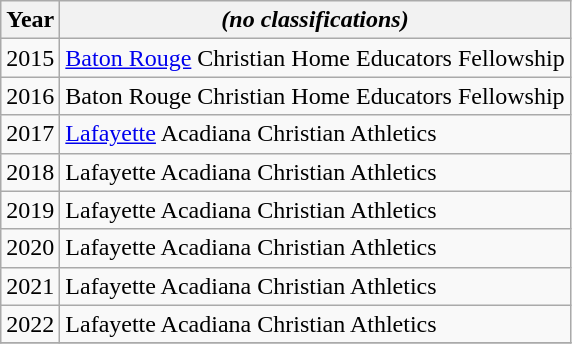<table class="wikitable sortable">
<tr>
<th>Year</th>
<th><em>(no classifications)</em></th>
</tr>
<tr>
<td>2015</td>
<td><a href='#'>Baton Rouge</a> Christian Home Educators Fellowship</td>
</tr>
<tr>
<td>2016</td>
<td>Baton Rouge Christian Home Educators Fellowship</td>
</tr>
<tr>
<td>2017</td>
<td><a href='#'>Lafayette</a> Acadiana Christian Athletics</td>
</tr>
<tr>
<td>2018</td>
<td>Lafayette Acadiana Christian Athletics</td>
</tr>
<tr>
<td>2019</td>
<td>Lafayette Acadiana Christian Athletics</td>
</tr>
<tr>
<td>2020</td>
<td>Lafayette Acadiana Christian Athletics</td>
</tr>
<tr>
<td>2021</td>
<td>Lafayette Acadiana Christian Athletics</td>
</tr>
<tr>
<td>2022</td>
<td>Lafayette Acadiana Christian Athletics</td>
</tr>
<tr>
</tr>
</table>
